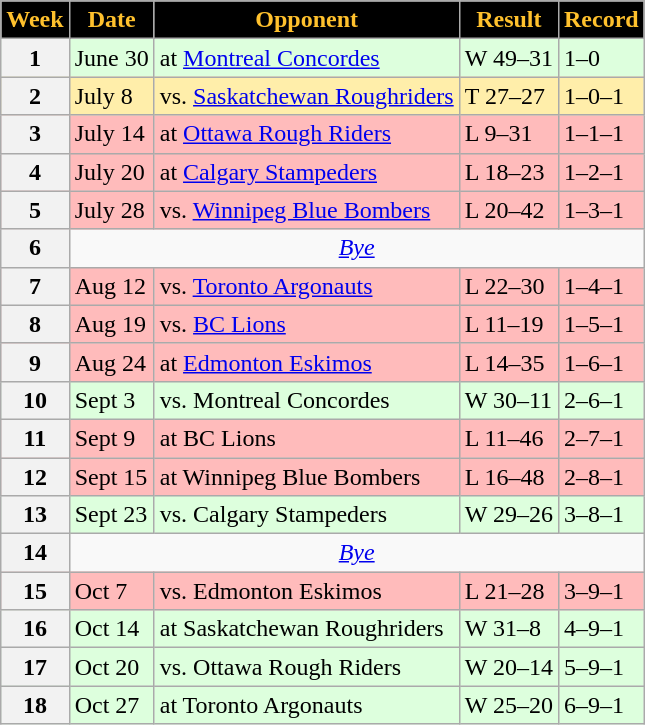<table class="wikitable sortable">
<tr>
<th style="background:black;color:#FFC12D;">Week</th>
<th style="background:black;color:#FFC12D;">Date</th>
<th style="background:black;color:#FFC12D;">Opponent</th>
<th style="background:black;color:#FFC12D;">Result</th>
<th style="background:black;color:#FFC12D;">Record</th>
</tr>
<tr style="background:#ddffdd">
<th>1</th>
<td>June 30</td>
<td>at <a href='#'>Montreal Concordes</a></td>
<td>W 49–31</td>
<td>1–0</td>
</tr>
<tr style="background:#ffeeaa">
<th>2</th>
<td>July 8</td>
<td>vs. <a href='#'>Saskatchewan Roughriders</a></td>
<td>T 27–27</td>
<td>1–0–1</td>
</tr>
<tr style="background:#ffbbbb">
<th>3</th>
<td>July 14</td>
<td>at <a href='#'>Ottawa Rough Riders</a></td>
<td>L 9–31</td>
<td>1–1–1</td>
</tr>
<tr style="background:#ffbbbb">
<th>4</th>
<td>July 20</td>
<td>at <a href='#'>Calgary Stampeders</a></td>
<td>L 18–23</td>
<td>1–2–1</td>
</tr>
<tr style="background:#ffbbbb">
<th>5</th>
<td>July 28</td>
<td>vs. <a href='#'>Winnipeg Blue Bombers</a></td>
<td>L 20–42</td>
<td>1–3–1</td>
</tr>
<tr align="center">
<th>6</th>
<td colspan=7><em><a href='#'>Bye</a></em></td>
</tr>
<tr style="background:#ffbbbb">
<th>7</th>
<td>Aug 12</td>
<td>vs. <a href='#'>Toronto Argonauts</a></td>
<td>L 22–30</td>
<td>1–4–1</td>
</tr>
<tr style="background:#ffbbbb">
<th>8</th>
<td>Aug 19</td>
<td>vs. <a href='#'>BC Lions</a></td>
<td>L 11–19</td>
<td>1–5–1</td>
</tr>
<tr style="background:#ffbbbb">
<th>9</th>
<td>Aug 24</td>
<td>at <a href='#'>Edmonton Eskimos</a></td>
<td>L 14–35</td>
<td>1–6–1</td>
</tr>
<tr style="background:#ddffdd">
<th>10</th>
<td>Sept 3</td>
<td>vs. Montreal Concordes</td>
<td>W 30–11</td>
<td>2–6–1</td>
</tr>
<tr style="background:#ffbbbb">
<th>11</th>
<td>Sept 9</td>
<td>at BC Lions</td>
<td>L 11–46</td>
<td>2–7–1</td>
</tr>
<tr style="background:#ffbbbb">
<th>12</th>
<td>Sept 15</td>
<td>at Winnipeg Blue Bombers</td>
<td>L 16–48</td>
<td>2–8–1</td>
</tr>
<tr style="background:#ddffdd">
<th>13</th>
<td>Sept 23</td>
<td>vs. Calgary Stampeders</td>
<td>W 29–26</td>
<td>3–8–1</td>
</tr>
<tr align="center">
<th>14</th>
<td colspan=7><em><a href='#'>Bye</a></em></td>
</tr>
<tr style="background:#ffbbbb">
<th>15</th>
<td>Oct 7</td>
<td>vs. Edmonton Eskimos</td>
<td>L 21–28</td>
<td>3–9–1</td>
</tr>
<tr style="background:#ddffdd">
<th>16</th>
<td>Oct 14</td>
<td>at Saskatchewan Roughriders</td>
<td>W 31–8</td>
<td>4–9–1</td>
</tr>
<tr style="background:#ddffdd">
<th>17</th>
<td>Oct 20</td>
<td>vs. Ottawa Rough Riders</td>
<td>W 20–14</td>
<td>5–9–1</td>
</tr>
<tr style="background:#ddffdd">
<th>18</th>
<td>Oct 27</td>
<td>at Toronto Argonauts</td>
<td>W 25–20</td>
<td>6–9–1</td>
</tr>
</table>
